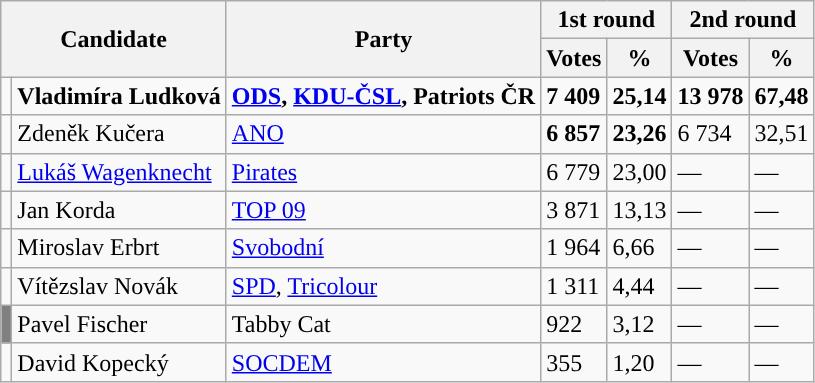<table class="wikitable sortable">
<tr>
<th colspan="2" rowspan="2">Candidate</th>
<th rowspan="2">Party</th>
<th colspan="2">1st round</th>
<th colspan="2">2nd round</th>
</tr>
<tr>
<th>Votes</th>
<th>%</th>
<th>Votes</th>
<th>%</th>
</tr>
<tr>
<td style="background-color:"></td>
<td><strong>Vladimíra Ludková</strong></td>
<td><a href='#'><strong>ODS</strong></a><strong>, <a href='#'>KDU-ČSL</a>, Patriots ČR</strong></td>
<td><strong>7 409</strong></td>
<td><strong>25,14</strong></td>
<td><strong>13 978</strong></td>
<td><strong>67,48</strong></td>
</tr>
<tr>
<td style="background-color:"></td>
<td>Zdeněk Kučera</td>
<td><a href='#'>ANO</a></td>
<td><strong>6 857</strong></td>
<td><strong>23,26</strong></td>
<td>6 734</td>
<td>32,51</td>
</tr>
<tr>
<td style="background-color:"></td>
<td><a href='#'>Lukáš Wagenknecht</a></td>
<td><a href='#'>Pirates</a></td>
<td>6 779</td>
<td>23,00</td>
<td>—</td>
<td>—</td>
</tr>
<tr>
<td style="background-color:"></td>
<td>Jan Korda</td>
<td><a href='#'>TOP 09</a></td>
<td>3 871</td>
<td>13,13</td>
<td>—</td>
<td>—</td>
</tr>
<tr>
<td style="background-color:"></td>
<td>Miroslav Erbrt</td>
<td><a href='#'>Svobodní</a></td>
<td>1 964</td>
<td>6,66</td>
<td>—</td>
<td>—</td>
</tr>
<tr>
<td style="background-color:"></td>
<td>Vítězslav Novák</td>
<td><a href='#'>SPD</a>, <a href='#'>Tricolour</a></td>
<td>1 311</td>
<td>4,44</td>
<td>—</td>
<td>—</td>
</tr>
<tr>
<td style="background-color:grey"></td>
<td>Pavel Fischer</td>
<td>Tabby Cat</td>
<td>922</td>
<td>3,12</td>
<td>—</td>
<td>—</td>
</tr>
<tr>
<td style="background-color:"></td>
<td>David Kopecký</td>
<td><a href='#'>SOCDEM</a></td>
<td>355</td>
<td>1,20</td>
<td>—</td>
<td>—</td>
</tr>
</table>
